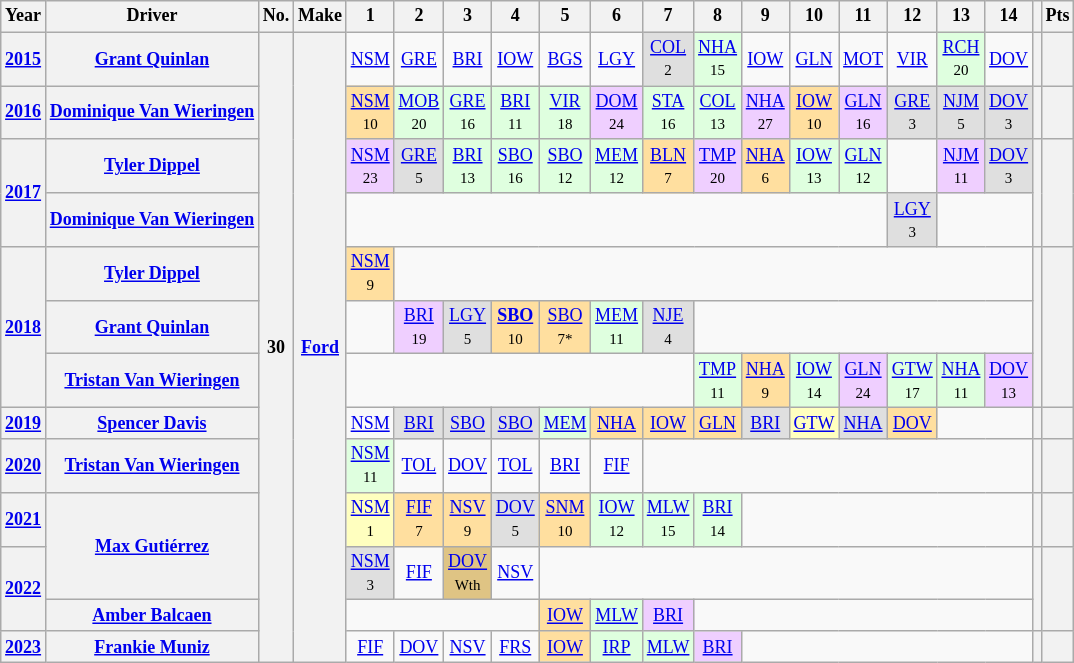<table class="wikitable" style="text-align:center; font-size:75%">
<tr>
<th>Year</th>
<th>Driver</th>
<th>No.</th>
<th>Make</th>
<th>1</th>
<th>2</th>
<th>3</th>
<th>4</th>
<th>5</th>
<th>6</th>
<th>7</th>
<th>8</th>
<th>9</th>
<th>10</th>
<th>11</th>
<th>12</th>
<th>13</th>
<th>14</th>
<th></th>
<th>Pts</th>
</tr>
<tr>
<th><a href='#'>2015</a></th>
<th><a href='#'>Grant Quinlan</a></th>
<th rowspan=13>30</th>
<th rowspan=13><a href='#'>Ford</a></th>
<td><a href='#'>NSM</a></td>
<td><a href='#'>GRE</a></td>
<td><a href='#'>BRI</a></td>
<td><a href='#'>IOW</a></td>
<td><a href='#'>BGS</a></td>
<td><a href='#'>LGY</a></td>
<td style="background:#DFDFDF;"><a href='#'>COL</a><br><small>2</small></td>
<td style="background:#DFFFDF;"><a href='#'>NHA</a><br><small>15</small></td>
<td><a href='#'>IOW</a></td>
<td><a href='#'>GLN</a></td>
<td><a href='#'>MOT</a></td>
<td><a href='#'>VIR</a></td>
<td style="background:#DFFFDF;"><a href='#'>RCH</a><br><small>20</small></td>
<td><a href='#'>DOV</a></td>
<th></th>
<th></th>
</tr>
<tr>
<th><a href='#'>2016</a></th>
<th><a href='#'>Dominique Van Wieringen</a></th>
<td style="background:#FFDF9F;"><a href='#'>NSM</a><br><small>10</small></td>
<td style="background:#DFFFDF;"><a href='#'>MOB</a><br><small>20</small></td>
<td style="background:#DFFFDF;"><a href='#'>GRE</a><br><small>16</small></td>
<td style="background:#DFFFDF;"><a href='#'>BRI</a><br><small>11</small></td>
<td style="background:#DFFFDF;"><a href='#'>VIR</a><br><small>18</small></td>
<td style="background:#EFCFFF;"><a href='#'>DOM</a><br><small>24</small></td>
<td style="background:#DFFFDF;"><a href='#'>STA</a><br><small>16</small></td>
<td style="background:#DFFFDF;"><a href='#'>COL</a><br><small>13</small></td>
<td style="background:#EFCFFF;"><a href='#'>NHA</a><br><small>27</small></td>
<td style="background:#FFDF9F;"><a href='#'>IOW</a><br><small>10</small></td>
<td style="background:#EFCFFF;"><a href='#'>GLN</a><br><small>16</small></td>
<td style="background:#DFDFDF;"><a href='#'>GRE</a><br><small>3</small></td>
<td style="background:#DFDFDF;"><a href='#'>NJM</a><br><small>5</small></td>
<td style="background:#DFDFDF;"><a href='#'>DOV</a><br><small>3</small></td>
<th></th>
<th></th>
</tr>
<tr>
<th rowspan=2><a href='#'>2017</a></th>
<th><a href='#'>Tyler Dippel</a></th>
<td style="background:#EFCFFF;"><a href='#'>NSM</a><br><small>23</small></td>
<td style="background:#DFDFDF;"><a href='#'>GRE</a><br><small>5</small></td>
<td style="background:#DFFFDF;"><a href='#'>BRI</a><br><small>13</small></td>
<td style="background:#DFFFDF;"><a href='#'>SBO</a><br><small>16</small></td>
<td style="background:#DFFFDF;"><a href='#'>SBO</a><br><small>12</small></td>
<td style="background:#DFFFDF;"><a href='#'>MEM</a><br><small>12</small></td>
<td style="background:#FFDF9F;"><a href='#'>BLN</a><br><small>7</small></td>
<td style="background:#EFCFFF;"><a href='#'>TMP</a><br><small>20</small></td>
<td style="background:#FFDF9F;"><a href='#'>NHA</a><br><small>6</small></td>
<td style="background:#DFFFDF;"><a href='#'>IOW</a><br><small>13</small></td>
<td style="background:#DFFFDF;"><a href='#'>GLN</a><br><small>12</small></td>
<td></td>
<td style="background:#EFCFFF;"><a href='#'>NJM</a><br><small>11</small></td>
<td style="background:#DFDFDF;"><a href='#'>DOV</a><br><small>3</small></td>
<th rowspan=2></th>
<th rowspan=2></th>
</tr>
<tr>
<th><a href='#'>Dominique Van Wieringen</a></th>
<td colspan=11></td>
<td style="background:#DFDFDF;"><a href='#'>LGY</a><br><small>3</small></td>
<td colspan=2></td>
</tr>
<tr>
<th rowspan=3><a href='#'>2018</a></th>
<th><a href='#'>Tyler Dippel</a></th>
<td style="background:#FFDF9F;"><a href='#'>NSM</a><br><small>9</small></td>
<td colspan=13></td>
<th rowspan=3></th>
<th rowspan=3></th>
</tr>
<tr>
<th><a href='#'>Grant Quinlan</a></th>
<td></td>
<td style="background:#EFCFFF;"><a href='#'>BRI</a><br><small>19</small></td>
<td style="background:#DFDFDF;"><a href='#'>LGY</a><br><small>5</small></td>
<td style="background:#FFDF9F;"><strong><a href='#'>SBO</a></strong><br><small>10</small></td>
<td style="background:#FFDF9F;"><a href='#'>SBO</a><br><small>7*</small></td>
<td style="background:#DFFFDF;"><a href='#'>MEM</a><br><small>11</small></td>
<td style="background:#DFDFDF;"><a href='#'>NJE</a><br><small>4</small></td>
<td colspan=7></td>
</tr>
<tr>
<th><a href='#'>Tristan Van Wieringen</a></th>
<td colspan=7></td>
<td style="background:#DFFFDF;"><a href='#'>TMP</a><br><small>11</small></td>
<td style="background:#FFDF9F;"><a href='#'>NHA</a><br><small>9</small></td>
<td style="background:#DFFFDF;"><a href='#'>IOW</a><br><small>14</small></td>
<td style="background:#EFCFFF;"><a href='#'>GLN</a><br><small>24</small></td>
<td style="background:#DFFFDF;"><a href='#'>GTW</a><br><small>17</small></td>
<td style="background:#DFFFDF;"><a href='#'>NHA</a><br><small>11</small></td>
<td style="background:#EFCFFF;"><a href='#'>DOV</a><br><small>13</small></td>
</tr>
<tr>
<th><a href='#'>2019</a></th>
<th><a href='#'>Spencer Davis</a></th>
<td><a href='#'>NSM</a></td>
<td style="background:#DFDFDF;"><a href='#'>BRI</a><br></td>
<td style="background:#DFDFDF;"><a href='#'>SBO</a><br></td>
<td style="background:#DFDFDF;"><a href='#'>SBO</a><br></td>
<td style="background:#DFFFDF;"><a href='#'>MEM</a><br></td>
<td style="background:#FFDF9F;"><a href='#'>NHA</a><br></td>
<td style="background:#FFDF9F;"><a href='#'>IOW</a><br></td>
<td style="background:#FFDF9F;"><a href='#'>GLN</a><br></td>
<td style="background:#DFDFDF;"><a href='#'>BRI</a><br></td>
<td style="background:#FFFFBF;"><a href='#'>GTW</a><br></td>
<td style="background:#DFDFDF;"><a href='#'>NHA</a><br></td>
<td style="background:#FFDF9F;"><a href='#'>DOV</a><br></td>
<td colspan=2></td>
<th></th>
<th></th>
</tr>
<tr>
<th><a href='#'>2020</a></th>
<th><a href='#'>Tristan Van Wieringen</a></th>
<td style="background:#DFFFDF;"><a href='#'>NSM</a><br><small>11</small></td>
<td><a href='#'>TOL</a></td>
<td><a href='#'>DOV</a></td>
<td><a href='#'>TOL</a></td>
<td><a href='#'>BRI</a></td>
<td><a href='#'>FIF</a></td>
<td colspan=8></td>
<th></th>
<th></th>
</tr>
<tr>
<th><a href='#'>2021</a></th>
<th rowspan=2><a href='#'>Max Gutiérrez</a></th>
<td style="background:#FFFFBF;"><a href='#'>NSM</a><br><small>1</small></td>
<td style="background:#FFDF9F;"><a href='#'>FIF</a><br><small>7</small></td>
<td style="background:#FFDF9F;"><a href='#'>NSV</a><br><small>9</small></td>
<td style="background:#DFDFDF;"><a href='#'>DOV</a><br><small>5</small></td>
<td style="background:#FFDF9F;"><a href='#'>SNM</a><br><small>10</small></td>
<td style="background:#DFFFDF;"><a href='#'>IOW</a><br><small>12</small></td>
<td style="background:#DFFFDF;"><a href='#'>MLW</a><br><small>15</small></td>
<td style="background:#DFFFDF;"><a href='#'>BRI</a><br><small>14</small></td>
<td colspan=6></td>
<th></th>
<th></th>
</tr>
<tr>
<th rowspan=2><a href='#'>2022</a></th>
<td style="background:#DFDFDF;"><a href='#'>NSM</a><br><small>3</small></td>
<td><a href='#'>FIF</a></td>
<td style="background:#DFC484;"><a href='#'>DOV</a><br><small>Wth</small></td>
<td><a href='#'>NSV</a></td>
<td colspan=10></td>
<th rowspan=2></th>
<th rowspan=2></th>
</tr>
<tr>
<th><a href='#'>Amber Balcaen</a></th>
<td colspan=4></td>
<td style="background:#FFDF9F;"><a href='#'>IOW</a><br></td>
<td style="background:#DFFFDF;"><a href='#'>MLW</a><br></td>
<td style="background:#EFCFFF;"><a href='#'>BRI</a><br></td>
<td colspan=7></td>
</tr>
<tr>
<th><a href='#'>2023</a></th>
<th><a href='#'>Frankie Muniz</a></th>
<td><a href='#'>FIF</a></td>
<td><a href='#'>DOV</a></td>
<td><a href='#'>NSV</a></td>
<td><a href='#'>FRS</a></td>
<td style="background:#FFDF9F;"><a href='#'>IOW</a><br></td>
<td style="background:#DFFFDF;"><a href='#'>IRP</a><br></td>
<td style="background:#DFFFDF;"><a href='#'>MLW</a><br></td>
<td style="background:#EFCFFF;"><a href='#'>BRI</a><br></td>
<td colspan=6></td>
<th></th>
<th></th>
</tr>
</table>
